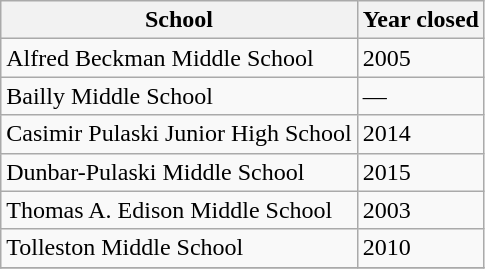<table class="wikitable sortable">
<tr>
<th>School</th>
<th>Year closed</th>
</tr>
<tr>
<td>Alfred Beckman Middle School</td>
<td>2005</td>
</tr>
<tr>
<td>Bailly Middle School</td>
<td>—</td>
</tr>
<tr>
<td>Casimir Pulaski Junior High School</td>
<td>2014</td>
</tr>
<tr>
<td>Dunbar-Pulaski Middle School</td>
<td>2015</td>
</tr>
<tr>
<td>Thomas A. Edison Middle School</td>
<td>2003</td>
</tr>
<tr>
<td>Tolleston Middle School</td>
<td>2010</td>
</tr>
<tr>
</tr>
</table>
